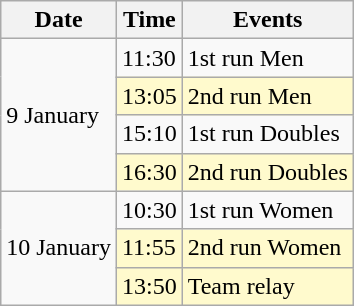<table class="wikitable">
<tr>
<th>Date</th>
<th>Time</th>
<th>Events</th>
</tr>
<tr>
<td rowspan=4>9 January</td>
<td>11:30</td>
<td>1st run Men</td>
</tr>
<tr bgcolor=lemonchiffon>
<td>13:05</td>
<td>2nd run Men</td>
</tr>
<tr>
<td>15:10</td>
<td>1st run Doubles</td>
</tr>
<tr bgcolor=lemonchiffon>
<td>16:30</td>
<td>2nd run Doubles</td>
</tr>
<tr>
<td rowspan=3>10 January</td>
<td>10:30</td>
<td>1st run Women</td>
</tr>
<tr bgcolor=lemonchiffon>
<td>11:55</td>
<td>2nd run Women</td>
</tr>
<tr bgcolor=lemonchiffon>
<td>13:50</td>
<td>Team relay</td>
</tr>
</table>
